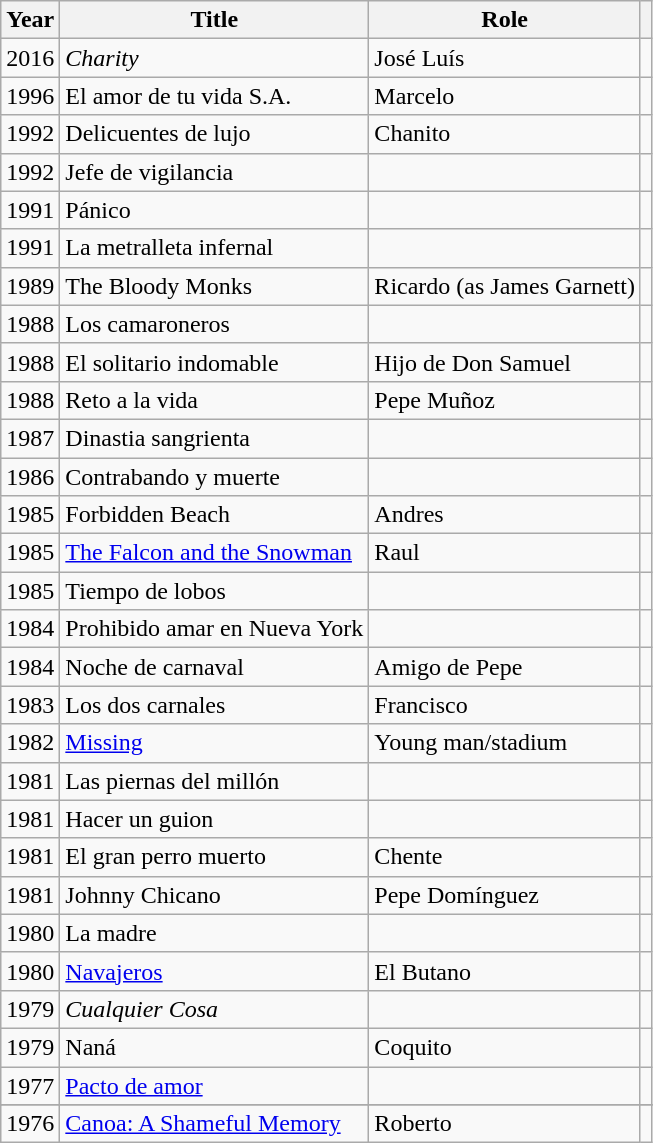<table class="wikitable sortable">
<tr>
<th>Year</th>
<th>Title</th>
<th>Role</th>
<th scope="col" class="unsortable"></th>
</tr>
<tr>
<td>2016</td>
<td><em>Charity</em></td>
<td>José Luís</td>
<td></td>
</tr>
<tr>
<td>1996</td>
<td>El amor de tu vida S.A.</td>
<td>Marcelo</td>
<td></td>
</tr>
<tr>
<td>1992</td>
<td>Delicuentes de lujo</td>
<td>Chanito</td>
<td></td>
</tr>
<tr>
<td>1992</td>
<td>Jefe de vigilancia</td>
<td></td>
<td></td>
</tr>
<tr>
<td>1991</td>
<td>Pánico</td>
<td></td>
<td></td>
</tr>
<tr>
<td>1991</td>
<td>La metralleta infernal</td>
<td></td>
<td></td>
</tr>
<tr>
<td>1989</td>
<td>The Bloody Monks</td>
<td>Ricardo (as James Garnett)</td>
<td></td>
</tr>
<tr>
<td>1988</td>
<td>Los camaroneros</td>
<td></td>
<td></td>
</tr>
<tr>
<td>1988</td>
<td>El solitario indomable</td>
<td>Hijo de Don Samuel</td>
<td></td>
</tr>
<tr>
<td>1988</td>
<td>Reto a la vida</td>
<td>Pepe Muñoz</td>
<td></td>
</tr>
<tr>
<td>1987</td>
<td>Dinastia sangrienta</td>
<td></td>
<td></td>
</tr>
<tr>
<td>1986</td>
<td>Contrabando y muerte</td>
<td></td>
<td></td>
</tr>
<tr>
<td>1985</td>
<td>Forbidden Beach</td>
<td>Andres</td>
<td></td>
</tr>
<tr>
<td>1985</td>
<td><a href='#'>The Falcon and the Snowman</a></td>
<td>Raul</td>
<td></td>
</tr>
<tr>
<td>1985</td>
<td>Tiempo de lobos</td>
<td></td>
<td></td>
</tr>
<tr>
<td>1984</td>
<td>Prohibido amar en Nueva York</td>
<td></td>
<td></td>
</tr>
<tr>
<td>1984</td>
<td>Noche de carnaval</td>
<td>Amigo de Pepe</td>
<td></td>
</tr>
<tr>
<td>1983</td>
<td>Los dos carnales</td>
<td>Francisco</td>
<td></td>
</tr>
<tr>
<td>1982</td>
<td><a href='#'>Missing</a></td>
<td>Young man/stadium</td>
<td></td>
</tr>
<tr>
<td>1981</td>
<td>Las piernas del millón</td>
<td></td>
<td></td>
</tr>
<tr>
<td>1981</td>
<td>Hacer un guion</td>
<td></td>
<td></td>
</tr>
<tr>
<td>1981</td>
<td>El gran perro muerto</td>
<td>Chente</td>
<td></td>
</tr>
<tr>
<td>1981</td>
<td>Johnny Chicano</td>
<td>Pepe Domínguez</td>
<td></td>
</tr>
<tr>
<td>1980</td>
<td>La madre</td>
<td></td>
<td></td>
</tr>
<tr>
<td>1980</td>
<td><a href='#'>Navajeros</a></td>
<td>El Butano</td>
<td></td>
</tr>
<tr>
<td>1979</td>
<td><em>Cualquier Cosa</em></td>
<td></td>
<td></td>
</tr>
<tr>
<td>1979</td>
<td>Naná</td>
<td>Coquito</td>
<td></td>
</tr>
<tr>
<td>1977</td>
<td><a href='#'>Pacto de amor</a></td>
<td></td>
<td></td>
</tr>
<tr>
</tr>
<tr 1977 || Los hermanos del viento  || ||>
</tr>
<tr>
<td>1976</td>
<td><a href='#'>Canoa: A Shameful Memory</a></td>
<td>Roberto</td>
<td></td>
</tr>
</table>
